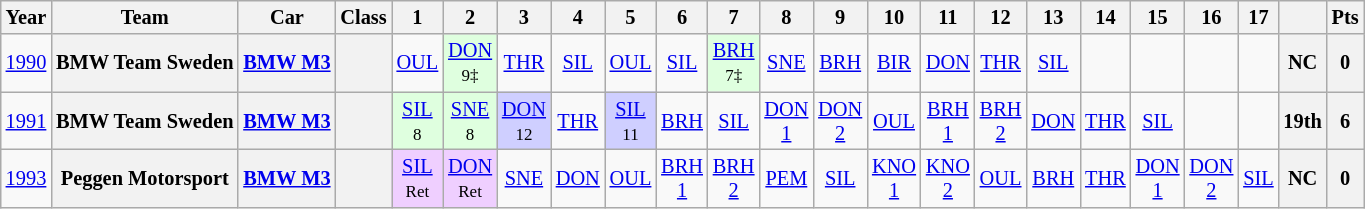<table class="wikitable" style="text-align:center; font-size:85%">
<tr>
<th>Year</th>
<th>Team</th>
<th>Car</th>
<th>Class</th>
<th>1</th>
<th>2</th>
<th>3</th>
<th>4</th>
<th>5</th>
<th>6</th>
<th>7</th>
<th>8</th>
<th>9</th>
<th>10</th>
<th>11</th>
<th>12</th>
<th>13</th>
<th>14</th>
<th>15</th>
<th>16</th>
<th>17</th>
<th></th>
<th>Pts</th>
</tr>
<tr>
<td><a href='#'>1990</a></td>
<th>BMW Team Sweden</th>
<th><a href='#'>BMW M3</a></th>
<th><span></span></th>
<td><a href='#'>OUL</a></td>
<td style="background:#DFFFDF;"><a href='#'>DON</a><br><small>9‡</small></td>
<td><a href='#'>THR</a></td>
<td><a href='#'>SIL</a></td>
<td><a href='#'>OUL</a></td>
<td><a href='#'>SIL</a></td>
<td style="background:#DFFFDF;"><a href='#'>BRH</a><br><small>7‡</small></td>
<td><a href='#'>SNE</a></td>
<td><a href='#'>BRH</a></td>
<td><a href='#'>BIR</a></td>
<td><a href='#'>DON</a></td>
<td><a href='#'>THR</a></td>
<td><a href='#'>SIL</a></td>
<td></td>
<td></td>
<td></td>
<td></td>
<th>NC</th>
<th>0</th>
</tr>
<tr>
<td><a href='#'>1991</a></td>
<th>BMW Team Sweden</th>
<th><a href='#'>BMW M3</a></th>
<th></th>
<td style="background:#DFFFDF;"><a href='#'>SIL</a><br><small>8</small></td>
<td style="background:#DFFFDF;"><a href='#'>SNE</a><br><small>8</small></td>
<td style="background:#CFCFFF;"><a href='#'>DON</a><br><small>12</small></td>
<td><a href='#'>THR</a></td>
<td style="background:#CFCFFF;"><a href='#'>SIL</a><br><small>11</small></td>
<td><a href='#'>BRH</a></td>
<td><a href='#'>SIL</a></td>
<td><a href='#'>DON<br>1</a></td>
<td><a href='#'>DON<br>2</a></td>
<td><a href='#'>OUL</a></td>
<td><a href='#'>BRH<br>1</a></td>
<td><a href='#'>BRH<br>2</a></td>
<td><a href='#'>DON</a></td>
<td><a href='#'>THR</a></td>
<td><a href='#'>SIL</a></td>
<td></td>
<td></td>
<th>19th</th>
<th>6</th>
</tr>
<tr>
<td><a href='#'>1993</a></td>
<th>Peggen Motorsport</th>
<th><a href='#'>BMW M3</a></th>
<th></th>
<td style="background:#EFCFFF;"><a href='#'>SIL</a><br><small>Ret</small></td>
<td style="background:#EFCFFF;"><a href='#'>DON</a><br><small>Ret</small></td>
<td><a href='#'>SNE</a></td>
<td><a href='#'>DON</a></td>
<td><a href='#'>OUL</a></td>
<td><a href='#'>BRH<br>1</a></td>
<td><a href='#'>BRH<br>2</a></td>
<td><a href='#'>PEM</a></td>
<td><a href='#'>SIL</a></td>
<td><a href='#'>KNO<br>1</a></td>
<td><a href='#'>KNO<br>2</a></td>
<td><a href='#'>OUL</a></td>
<td><a href='#'>BRH</a></td>
<td><a href='#'>THR</a></td>
<td><a href='#'>DON<br>1</a></td>
<td><a href='#'>DON<br>2</a></td>
<td><a href='#'>SIL</a></td>
<th>NC</th>
<th>0</th>
</tr>
</table>
